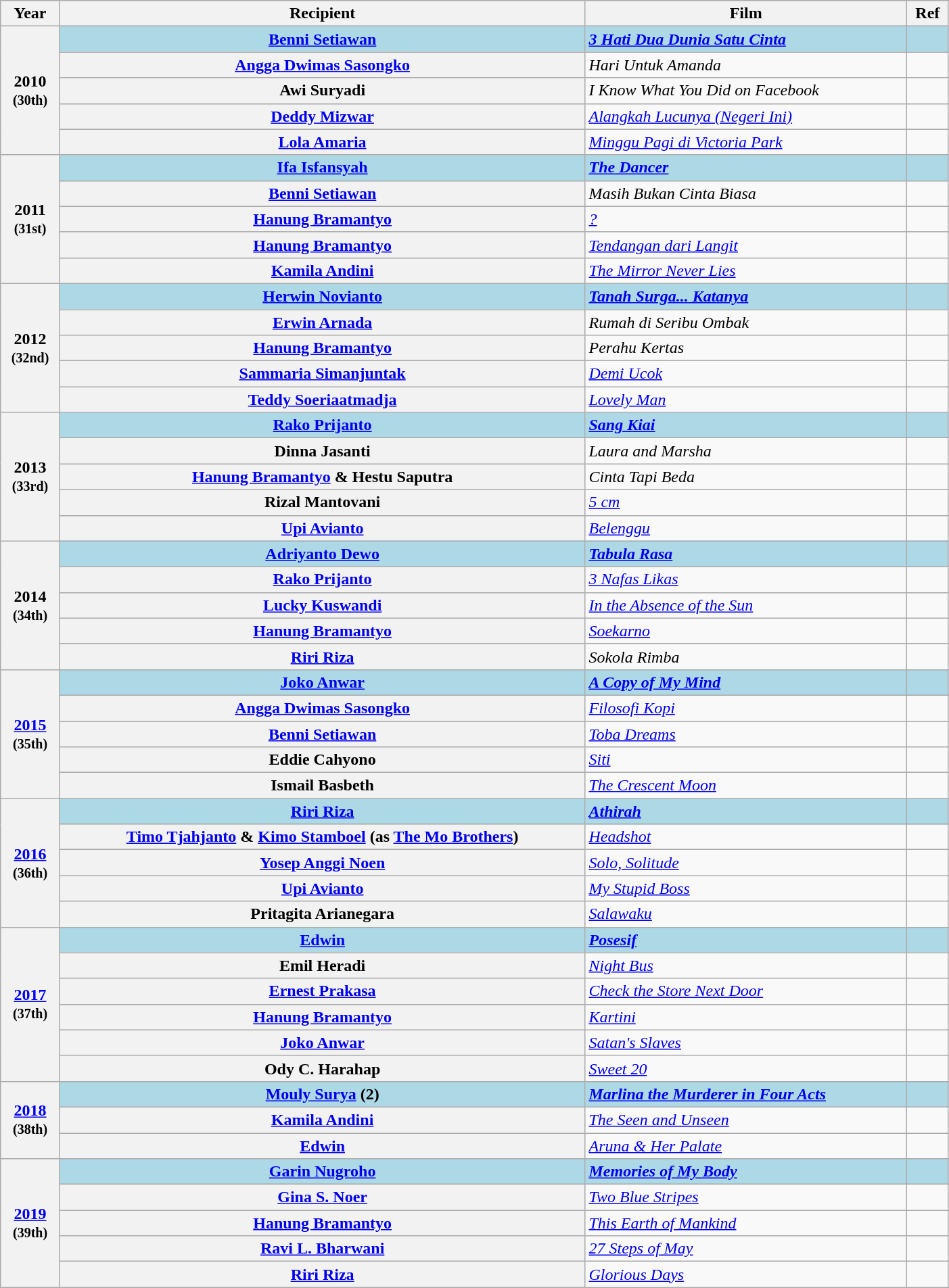<table class="wikitable plainrowheaders sortable" style="width: 74%">
<tr>
<th scope="col">Year</th>
<th scope="col">Recipient</th>
<th scope="col">Film</th>
<th scope="col" class="unsortable">Ref</th>
</tr>
<tr>
<th scope="row" rowspan="5" style="text-align:center;"><strong>2010</strong><br><small>(30th)</small></th>
<th scope="row" style="background:lightblue;"><strong><a href='#'>Benni Setiawan</a></strong></th>
<td style="background:lightblue;"><em><a href='#'><strong>3 Hati Dua Dunia Satu Cinta</strong></a></em></td>
<td style="background:lightblue;"></td>
</tr>
<tr>
<th scope="row"><a href='#'>Angga Dwimas Sasongko</a></th>
<td><em>Hari Untuk Amanda</em></td>
<td></td>
</tr>
<tr>
<th scope="row">Awi Suryadi</th>
<td><em>I Know What You Did on Facebook</em></td>
<td></td>
</tr>
<tr>
<th scope="row"><a href='#'>Deddy Mizwar</a></th>
<td><em><a href='#'>Alangkah Lucunya (Negeri Ini)</a></em></td>
<td></td>
</tr>
<tr>
<th scope="row"><a href='#'>Lola Amaria</a></th>
<td><em><a href='#'>Minggu Pagi di Victoria Park</a></em></td>
<td></td>
</tr>
<tr>
<th scope="row" rowspan="5" style="text-align:center;"><strong>2011</strong><br><small>(31st)</small></th>
<th scope="row" style="background:lightblue;"><strong><a href='#'>Ifa Isfansyah</a></strong></th>
<td style="background:lightblue;"><strong><em><a href='#'>The Dancer</a></em></strong></td>
<td style="background:lightblue;"></td>
</tr>
<tr>
<th scope="row"><a href='#'>Benni Setiawan</a></th>
<td><em>Masih Bukan Cinta Biasa</em></td>
<td></td>
</tr>
<tr>
<th scope="row"><a href='#'>Hanung Bramantyo</a></th>
<td><em><a href='#'>?</a></em></td>
<td></td>
</tr>
<tr>
<th scope="row"><a href='#'>Hanung Bramantyo</a></th>
<td><em><a href='#'>Tendangan dari Langit</a></em></td>
<td></td>
</tr>
<tr>
<th scope="row"><a href='#'>Kamila Andini</a></th>
<td><em><a href='#'>The Mirror Never Lies</a></em></td>
<td></td>
</tr>
<tr>
<th scope="row" rowspan="5" style="text-align:center;"><strong>2012</strong><br><small>(32nd)</small></th>
<th scope="row" style="background:lightblue;"><strong><a href='#'>Herwin Novianto</a></strong></th>
<td style="background:lightblue;"><strong><em><a href='#'>Tanah Surga... Katanya</a></em></strong></td>
<td style="background:lightblue;"></td>
</tr>
<tr>
<th scope="row"><a href='#'>Erwin Arnada</a></th>
<td><em>Rumah di Seribu Ombak</em></td>
<td></td>
</tr>
<tr>
<th scope="row"><a href='#'>Hanung Bramantyo</a></th>
<td><em>Perahu Kertas</em></td>
<td></td>
</tr>
<tr>
<th scope="row"><a href='#'>Sammaria Simanjuntak</a></th>
<td><em><a href='#'>Demi Ucok</a></em></td>
<td></td>
</tr>
<tr>
<th scope="row"><a href='#'>Teddy Soeriaatmadja</a></th>
<td><em><a href='#'>Lovely Man</a></em></td>
<td></td>
</tr>
<tr>
<th scope="row" rowspan="5" style="text-align:center;"><strong>2013</strong><br><small>(33rd)</small></th>
<th scope="row" style="background:lightblue;"><strong><a href='#'>Rako Prijanto</a></strong></th>
<td style="background:lightblue;"><em><a href='#'><strong>Sang Kiai</strong></a></em></td>
<td style="background:lightblue;"></td>
</tr>
<tr>
<th scope="row">Dinna Jasanti</th>
<td><em>Laura and Marsha</em></td>
<td></td>
</tr>
<tr>
<th scope="row"><a href='#'>Hanung Bramantyo</a> & Hestu Saputra</th>
<td><em>Cinta Tapi Beda</em></td>
<td></td>
</tr>
<tr>
<th scope="row">Rizal Mantovani</th>
<td><em><a href='#'>5 cm</a></em></td>
<td></td>
</tr>
<tr>
<th scope="row"><a href='#'>Upi Avianto</a></th>
<td><em><a href='#'>Belenggu</a></em></td>
<td></td>
</tr>
<tr>
<th scope="row" rowspan="5" style="text-align:center;"><strong>2014</strong><br><small>(34th)</small></th>
<th scope="row" style="background:lightblue;"><strong><a href='#'>Adriyanto Dewo</a></strong></th>
<td style="background:lightblue;"><strong><em><a href='#'>Tabula Rasa</a></em></strong></td>
<td style="background:lightblue;"></td>
</tr>
<tr>
<th scope="row"><a href='#'>Rako Prijanto</a></th>
<td><em><a href='#'>3 Nafas Likas</a></em></td>
<td></td>
</tr>
<tr>
<th scope="row"><a href='#'>Lucky Kuswandi</a></th>
<td><em><a href='#'>In the Absence of the Sun</a></em></td>
<td></td>
</tr>
<tr>
<th scope="row"><a href='#'>Hanung Bramantyo</a></th>
<td><em><a href='#'>Soekarno</a></em></td>
<td></td>
</tr>
<tr>
<th scope="row"><a href='#'>Riri Riza</a></th>
<td><em>Sokola Rimba</em></td>
<td></td>
</tr>
<tr>
<th scope="row" rowspan="5" style="text-align:center;"><strong><a href='#'>2015</a></strong><br><small>(35th)</small></th>
<th scope="row" style="background:lightblue;"><strong><a href='#'>Joko Anwar</a></strong></th>
<td style="background:lightblue;"><strong><em><a href='#'>A Copy of My Mind</a></em></strong></td>
<td style="background:lightblue;"></td>
</tr>
<tr>
<th scope="row"><a href='#'>Angga Dwimas Sasongko</a></th>
<td><em><a href='#'>Filosofi Kopi</a></em></td>
<td></td>
</tr>
<tr>
<th scope="row"><a href='#'>Benni Setiawan</a></th>
<td><em><a href='#'>Toba Dreams</a></em></td>
<td></td>
</tr>
<tr>
<th scope="row">Eddie Cahyono</th>
<td><em><a href='#'>Siti</a></em></td>
<td></td>
</tr>
<tr>
<th scope="row">Ismail Basbeth</th>
<td><em><a href='#'>The Crescent Moon</a></em></td>
<td></td>
</tr>
<tr>
<th scope="row" rowspan="5" style="text-align:center;"><strong><a href='#'>2016</a></strong><br><small>(36th)</small></th>
<th scope="row" style="background:lightblue;"><strong><a href='#'>Riri Riza</a></strong></th>
<td scope="row" style="background:lightblue;"><strong><em><a href='#'>Athirah</a></em></strong></td>
<td scope="row" style="background:lightblue;"></td>
</tr>
<tr>
<th scope="row"><a href='#'>Timo Tjahjanto</a> & <a href='#'>Kimo Stamboel</a> (as <a href='#'>The Mo Brothers</a>)</th>
<td><em><a href='#'>Headshot</a></em></td>
<td></td>
</tr>
<tr>
<th scope="row"><a href='#'>Yosep Anggi Noen</a></th>
<td><em><a href='#'>Solo, Solitude</a></em></td>
<td></td>
</tr>
<tr>
<th scope="row"><a href='#'>Upi Avianto</a></th>
<td><em><a href='#'>My Stupid Boss</a></em></td>
<td></td>
</tr>
<tr>
<th scope="row">Pritagita Arianegara</th>
<td><em><a href='#'>Salawaku</a></em></td>
<td></td>
</tr>
<tr>
<th scope="row" rowspan="6" style="text-align:center;"><strong><a href='#'>2017</a></strong><br><small>(37th)</small></th>
<th scope="row" style="background:lightblue;"><a href='#'><strong>Edwin</strong></a></th>
<td style="background:lightblue;"><strong><em><a href='#'>Posesif</a></em></strong></td>
<td style="background:lightblue;"></td>
</tr>
<tr>
<th scope="row">Emil Heradi</th>
<td><em><a href='#'>Night Bus</a></em></td>
<td></td>
</tr>
<tr>
<th scope="row"><a href='#'>Ernest Prakasa</a></th>
<td><em><a href='#'>Check the Store Next Door</a></em></td>
<td></td>
</tr>
<tr>
<th scope="row"><a href='#'>Hanung Bramantyo</a></th>
<td><em><a href='#'>Kartini</a></em></td>
<td></td>
</tr>
<tr>
<th scope="row"><a href='#'>Joko Anwar</a></th>
<td><em><a href='#'>Satan's Slaves</a></em></td>
<td></td>
</tr>
<tr>
<th scope="row">Ody C. Harahap</th>
<td><em><a href='#'>Sweet 20</a></em></td>
<td></td>
</tr>
<tr>
<th scope="row" rowspan="3" style="text-align:center;"><strong><a href='#'>2018</a></strong><br><small>(38th)</small></th>
<th scope="row" style="background:lightblue;"><strong><a href='#'>Mouly Surya</a> (2)</strong></th>
<td style="background:lightblue;"><strong><em><a href='#'>Marlina the Murderer in Four Acts</a></em></strong></td>
<td style="background:lightblue;"></td>
</tr>
<tr>
<th scope="row"><a href='#'>Kamila Andini</a></th>
<td><em><a href='#'>The Seen and Unseen</a></em></td>
<td></td>
</tr>
<tr>
<th scope="row"><a href='#'>Edwin</a></th>
<td><em><a href='#'>Aruna & Her Palate</a></em></td>
<td></td>
</tr>
<tr>
<th scope="row" rowspan="5" style="text-align:center;"><strong><a href='#'>2019</a></strong><br><small>(39th)</small></th>
<th scope="row" style="background:lightblue;"><strong><a href='#'>Garin Nugroho</a></strong></th>
<td style="background:lightblue;"><strong><em><a href='#'>Memories of My Body</a></em></strong></td>
<td style="background:lightblue;"></td>
</tr>
<tr>
<th scope="row"><a href='#'>Gina S. Noer</a></th>
<td><em><a href='#'>Two Blue Stripes</a></em></td>
<td></td>
</tr>
<tr>
<th scope="row"><a href='#'>Hanung Bramantyo</a></th>
<td><em><a href='#'>This Earth of Mankind</a></em></td>
<td></td>
</tr>
<tr>
<th scope="row"><a href='#'>Ravi L. Bharwani</a></th>
<td><em><a href='#'>27 Steps of May</a></em></td>
<td></td>
</tr>
<tr>
<th scope="row"><a href='#'>Riri Riza</a></th>
<td><em><a href='#'>Glorious Days</a></em></td>
<td></td>
</tr>
</table>
